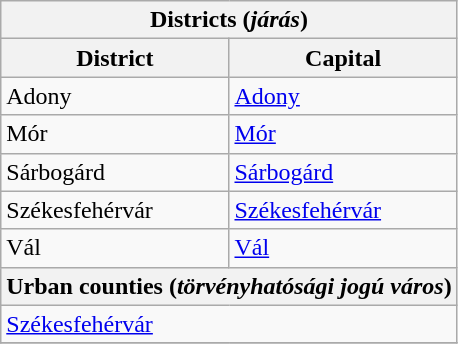<table class="wikitable">
<tr>
<th colspan=2>Districts (<em>járás</em>)</th>
</tr>
<tr>
<th>District</th>
<th>Capital</th>
</tr>
<tr>
<td>Adony</td>
<td><a href='#'>Adony</a></td>
</tr>
<tr>
<td>Mór</td>
<td><a href='#'>Mór</a></td>
</tr>
<tr>
<td>Sárbogárd</td>
<td><a href='#'>Sárbogárd</a></td>
</tr>
<tr>
<td>Székesfehérvár</td>
<td><a href='#'>Székesfehérvár</a></td>
</tr>
<tr>
<td>Vál</td>
<td><a href='#'>Vál</a></td>
</tr>
<tr>
<th colspan=2>Urban counties (<em>törvényhatósági jogú város</em>)</th>
</tr>
<tr>
<td colspan=2><a href='#'>Székesfehérvár</a></td>
</tr>
<tr>
</tr>
</table>
